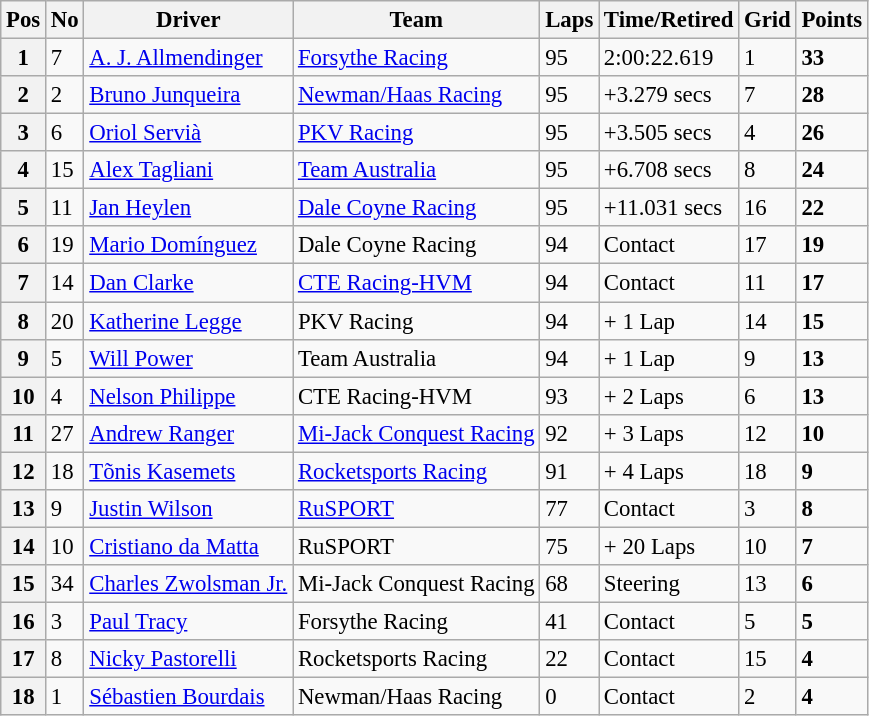<table class="wikitable" style="font-size:95%;">
<tr>
<th>Pos</th>
<th>No</th>
<th>Driver</th>
<th>Team</th>
<th>Laps</th>
<th>Time/Retired</th>
<th>Grid</th>
<th>Points</th>
</tr>
<tr>
<th>1</th>
<td>7</td>
<td> <a href='#'>A. J. Allmendinger</a></td>
<td><a href='#'>Forsythe Racing</a></td>
<td>95</td>
<td>2:00:22.619</td>
<td>1</td>
<td><strong>33</strong></td>
</tr>
<tr>
<th>2</th>
<td>2</td>
<td> <a href='#'>Bruno Junqueira</a></td>
<td><a href='#'>Newman/Haas Racing</a></td>
<td>95</td>
<td>+3.279 secs</td>
<td>7</td>
<td><strong>28</strong></td>
</tr>
<tr>
<th>3</th>
<td>6</td>
<td> <a href='#'>Oriol Servià</a></td>
<td><a href='#'>PKV Racing</a></td>
<td>95</td>
<td>+3.505 secs</td>
<td>4</td>
<td><strong>26</strong></td>
</tr>
<tr>
<th>4</th>
<td>15</td>
<td> <a href='#'>Alex Tagliani</a></td>
<td><a href='#'>Team Australia</a></td>
<td>95</td>
<td>+6.708 secs</td>
<td>8</td>
<td><strong>24</strong></td>
</tr>
<tr>
<th>5</th>
<td>11</td>
<td> <a href='#'>Jan Heylen</a></td>
<td><a href='#'>Dale Coyne Racing</a></td>
<td>95</td>
<td>+11.031 secs</td>
<td>16</td>
<td><strong>22</strong></td>
</tr>
<tr>
<th>6</th>
<td>19</td>
<td> <a href='#'>Mario Domínguez</a></td>
<td>Dale Coyne Racing</td>
<td>94</td>
<td>Contact</td>
<td>17</td>
<td><strong>19</strong></td>
</tr>
<tr>
<th>7</th>
<td>14</td>
<td> <a href='#'>Dan Clarke</a></td>
<td><a href='#'>CTE Racing-HVM</a></td>
<td>94</td>
<td>Contact</td>
<td>11</td>
<td><strong>17</strong></td>
</tr>
<tr>
<th>8</th>
<td>20</td>
<td> <a href='#'>Katherine Legge</a></td>
<td>PKV Racing</td>
<td>94</td>
<td>+ 1 Lap</td>
<td>14</td>
<td><strong>15</strong></td>
</tr>
<tr>
<th>9</th>
<td>5</td>
<td> <a href='#'>Will Power</a></td>
<td>Team Australia</td>
<td>94</td>
<td>+ 1 Lap</td>
<td>9</td>
<td><strong>13</strong></td>
</tr>
<tr>
<th>10</th>
<td>4</td>
<td> <a href='#'>Nelson Philippe</a></td>
<td>CTE Racing-HVM</td>
<td>93</td>
<td>+ 2 Laps</td>
<td>6</td>
<td><strong>13</strong></td>
</tr>
<tr>
<th>11</th>
<td>27</td>
<td> <a href='#'>Andrew Ranger</a></td>
<td><a href='#'>Mi-Jack Conquest Racing</a></td>
<td>92</td>
<td>+ 3 Laps</td>
<td>12</td>
<td><strong>10</strong></td>
</tr>
<tr>
<th>12</th>
<td>18</td>
<td> <a href='#'>Tõnis Kasemets</a></td>
<td><a href='#'>Rocketsports Racing</a></td>
<td>91</td>
<td>+ 4 Laps</td>
<td>18</td>
<td><strong>9</strong></td>
</tr>
<tr>
<th>13</th>
<td>9</td>
<td> <a href='#'>Justin Wilson</a></td>
<td><a href='#'>RuSPORT</a></td>
<td>77</td>
<td>Contact</td>
<td>3</td>
<td><strong>8</strong></td>
</tr>
<tr>
<th>14</th>
<td>10</td>
<td> <a href='#'>Cristiano da Matta</a></td>
<td>RuSPORT</td>
<td>75</td>
<td>+ 20 Laps</td>
<td>10</td>
<td><strong>7</strong></td>
</tr>
<tr>
<th>15</th>
<td>34</td>
<td> <a href='#'>Charles Zwolsman Jr.</a></td>
<td>Mi-Jack Conquest Racing</td>
<td>68</td>
<td>Steering</td>
<td>13</td>
<td><strong>6</strong></td>
</tr>
<tr>
<th>16</th>
<td>3</td>
<td> <a href='#'>Paul Tracy</a></td>
<td>Forsythe Racing</td>
<td>41</td>
<td>Contact</td>
<td>5</td>
<td><strong>5</strong></td>
</tr>
<tr>
<th>17</th>
<td>8</td>
<td> <a href='#'>Nicky Pastorelli</a></td>
<td>Rocketsports Racing</td>
<td>22</td>
<td>Contact</td>
<td>15</td>
<td><strong>4</strong></td>
</tr>
<tr>
<th>18</th>
<td>1</td>
<td> <a href='#'>Sébastien Bourdais</a></td>
<td>Newman/Haas Racing</td>
<td>0</td>
<td>Contact</td>
<td>2</td>
<td><strong>4</strong></td>
</tr>
</table>
